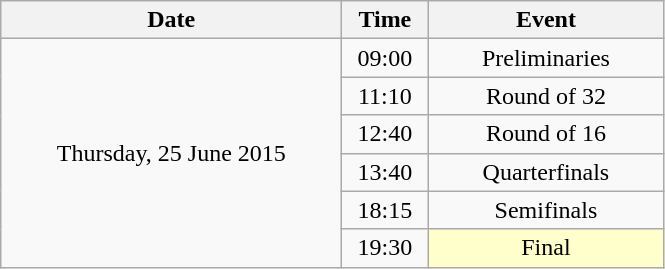<table class = "wikitable" style="text-align:center;">
<tr>
<th width=220>Date</th>
<th width=50>Time</th>
<th width=150>Event</th>
</tr>
<tr>
<td rowspan=6>Thursday, 25 June 2015</td>
<td>09:00</td>
<td>Preliminaries</td>
</tr>
<tr>
<td>11:10</td>
<td>Round of 32</td>
</tr>
<tr>
<td>12:40</td>
<td>Round of 16</td>
</tr>
<tr>
<td>13:40</td>
<td>Quarterfinals</td>
</tr>
<tr>
<td>18:15</td>
<td>Semifinals</td>
</tr>
<tr>
<td>19:30</td>
<td bgcolor=ffffcc>Final</td>
</tr>
</table>
